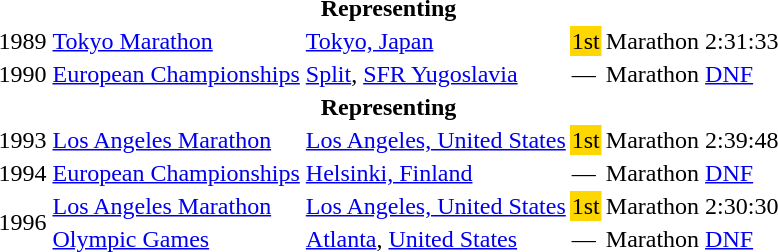<table>
<tr>
<th colspan="6">Representing </th>
</tr>
<tr>
<td>1989</td>
<td><a href='#'>Tokyo Marathon</a></td>
<td><a href='#'>Tokyo, Japan</a></td>
<td bgcolor="gold">1st</td>
<td>Marathon</td>
<td>2:31:33</td>
</tr>
<tr>
<td>1990</td>
<td><a href='#'>European Championships</a></td>
<td><a href='#'>Split</a>, <a href='#'>SFR Yugoslavia</a></td>
<td>—</td>
<td>Marathon</td>
<td><a href='#'>DNF</a></td>
</tr>
<tr>
<th colspan="6">Representing </th>
</tr>
<tr>
<td>1993</td>
<td><a href='#'>Los Angeles Marathon</a></td>
<td><a href='#'>Los Angeles, United States</a></td>
<td bgcolor=gold>1st</td>
<td>Marathon</td>
<td>2:39:48</td>
</tr>
<tr>
<td>1994</td>
<td><a href='#'>European Championships</a></td>
<td><a href='#'>Helsinki, Finland</a></td>
<td>—</td>
<td>Marathon</td>
<td><a href='#'>DNF</a></td>
</tr>
<tr>
<td rowspan=2>1996</td>
<td><a href='#'>Los Angeles Marathon</a></td>
<td><a href='#'>Los Angeles, United States</a></td>
<td bgcolor=gold>1st</td>
<td>Marathon</td>
<td>2:30:30</td>
</tr>
<tr>
<td><a href='#'>Olympic Games</a></td>
<td><a href='#'>Atlanta</a>, <a href='#'>United States</a></td>
<td>—</td>
<td>Marathon</td>
<td><a href='#'>DNF</a></td>
</tr>
</table>
